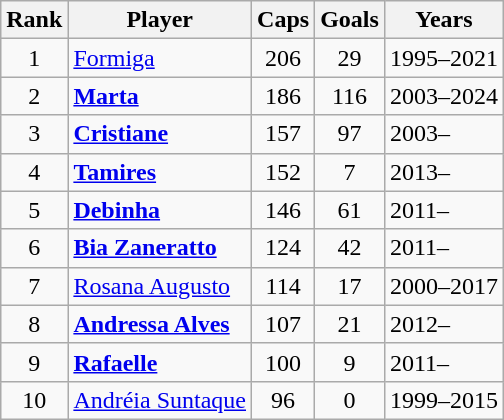<table class="wikitable">
<tr>
<th>Rank</th>
<th>Player</th>
<th>Caps</th>
<th>Goals</th>
<th>Years</th>
</tr>
<tr>
<td align=center>1</td>
<td><a href='#'>Formiga</a></td>
<td align=center>206</td>
<td align=center>29</td>
<td>1995–2021</td>
</tr>
<tr>
<td align=center>2</td>
<td><strong><a href='#'>Marta</a></strong></td>
<td align=center>186</td>
<td align=center>116</td>
<td>2003–2024</td>
</tr>
<tr>
<td align=center>3</td>
<td><strong><a href='#'>Cristiane</a></strong></td>
<td align=center>157</td>
<td align=center>97</td>
<td>2003–</td>
</tr>
<tr>
<td align=center>4</td>
<td><strong><a href='#'>Tamires</a></strong></td>
<td align=center>152</td>
<td align=center>7</td>
<td>2013–</td>
</tr>
<tr>
<td align=center>5</td>
<td><strong><a href='#'>Debinha</a></strong></td>
<td align=center>146</td>
<td align=center>61</td>
<td>2011–</td>
</tr>
<tr>
<td align=center>6</td>
<td><strong><a href='#'>Bia Zaneratto</a></strong></td>
<td align=center>124</td>
<td align=center>42</td>
<td>2011–</td>
</tr>
<tr>
<td align=center>7</td>
<td><a href='#'>Rosana Augusto</a></td>
<td align=center>114</td>
<td align=center>17</td>
<td>2000–2017</td>
</tr>
<tr>
<td align=center>8</td>
<td><strong><a href='#'>Andressa Alves</a></strong></td>
<td align=center>107</td>
<td align=center>21</td>
<td>2012–</td>
</tr>
<tr>
<td align=center>9</td>
<td><strong><a href='#'>Rafaelle</a></strong></td>
<td align=center>100</td>
<td align=center>9</td>
<td>2011–</td>
</tr>
<tr>
<td align=center>10</td>
<td><a href='#'>Andréia Suntaque</a></td>
<td align=center>96</td>
<td align=center>0</td>
<td>1999–2015</td>
</tr>
</table>
